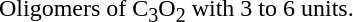<table border=0 cellborder=0 cellpadding=0>
<tr>
<td width="50"> </td>
<td></td>
<td></td>
<td></td>
<td></td>
</tr>
<tr>
<td></td>
<td colspan=9 align=center>Oligomers of C<sub>3</sub>O<sub>2</sub> with 3 to 6 units.</td>
</tr>
</table>
